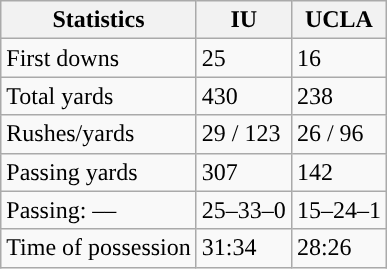<table class="wikitable" style="float:left">
<tr>
<th>Statistics</th>
<th>IU</th>
<th>UCLA</th>
</tr>
<tr>
<td>First downs</td>
<td>25</td>
<td>16</td>
</tr>
<tr>
<td>Total yards</td>
<td>430</td>
<td>238</td>
</tr>
<tr>
<td>Rushes/yards</td>
<td>29 / 123</td>
<td>26 / 96</td>
</tr>
<tr>
<td>Passing yards</td>
<td>307</td>
<td>142</td>
</tr>
<tr>
<td>Passing: ––</td>
<td>25–33–0</td>
<td>15–24–1</td>
</tr>
<tr>
<td>Time of possession</td>
<td>31:34</td>
<td>28:26</td>
</tr>
</table>
